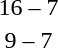<table style="text-align:center">
<tr>
<th width=200></th>
<th width=100></th>
<th width=200></th>
</tr>
<tr>
<td align=right><strong></strong></td>
<td>16 – 7</td>
<td align=left></td>
</tr>
<tr>
<td align=right><strong></strong></td>
<td>9 – 7</td>
<td align=left></td>
</tr>
</table>
